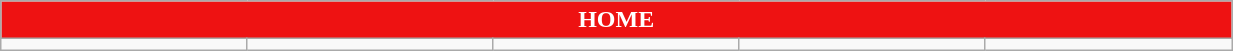<table class="wikitable collapsible collapsed" style="width:65%">
<tr>
<th colspan=16 ! style="color:white; background:#EE1212">HOME</th>
</tr>
<tr>
<td></td>
<td></td>
<td></td>
<td></td>
<td></td>
</tr>
</table>
